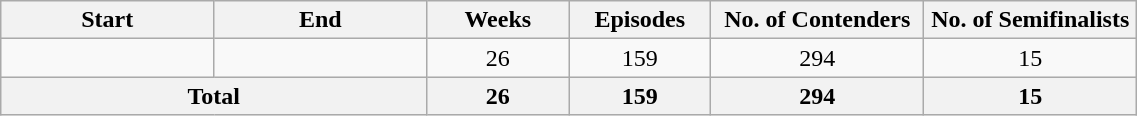<table class="wikitable" style="width:60%; text-align:center;">
<tr>
<th width="15%">Start</th>
<th width="15%">End</th>
<th width="10%">Weeks</th>
<th width="10%">Episodes</th>
<th width="15%">No. of Contenders</th>
<th width="15%">No. of Semifinalists</th>
</tr>
<tr>
<td></td>
<td></td>
<td>26</td>
<td>159</td>
<td>294</td>
<td>15</td>
</tr>
<tr>
<th colspan="2">Total</th>
<th>26</th>
<th>159</th>
<th>294</th>
<th>15</th>
</tr>
</table>
